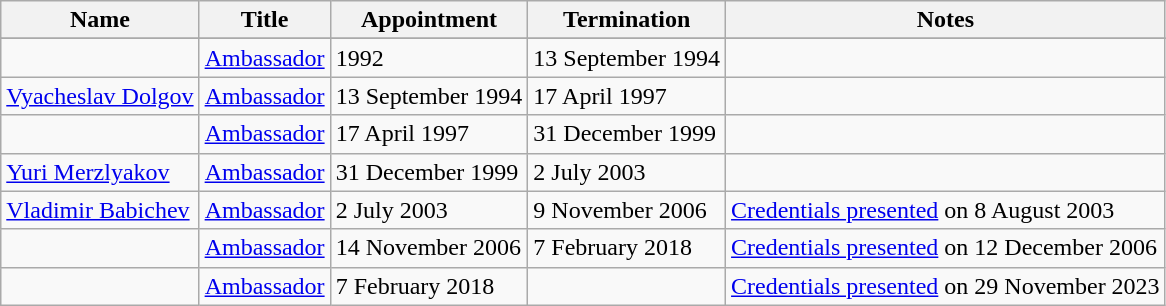<table class="wikitable">
<tr valign="middle">
<th>Name</th>
<th>Title</th>
<th>Appointment</th>
<th>Termination</th>
<th>Notes</th>
</tr>
<tr>
</tr>
<tr>
<td></td>
<td><a href='#'>Ambassador</a></td>
<td>1992</td>
<td>13 September 1994</td>
<td></td>
</tr>
<tr>
<td><a href='#'>Vyacheslav Dolgov</a></td>
<td><a href='#'>Ambassador</a></td>
<td>13 September 1994</td>
<td>17 April 1997</td>
<td></td>
</tr>
<tr>
<td></td>
<td><a href='#'>Ambassador</a></td>
<td>17 April 1997</td>
<td>31 December 1999</td>
<td></td>
</tr>
<tr>
<td><a href='#'>Yuri Merzlyakov</a></td>
<td><a href='#'>Ambassador</a></td>
<td>31 December 1999</td>
<td>2 July 2003</td>
<td></td>
</tr>
<tr>
<td><a href='#'>Vladimir Babichev</a></td>
<td><a href='#'>Ambassador</a></td>
<td>2 July 2003</td>
<td>9 November 2006</td>
<td><a href='#'>Credentials presented</a> on 8 August 2003</td>
</tr>
<tr>
<td></td>
<td><a href='#'>Ambassador</a></td>
<td>14 November 2006</td>
<td>7 February 2018</td>
<td><a href='#'>Credentials presented</a> on 12 December 2006</td>
</tr>
<tr>
<td></td>
<td><a href='#'>Ambassador</a></td>
<td>7 February 2018</td>
<td></td>
<td><a href='#'>Credentials presented</a> on 29 November 2023</td>
</tr>
</table>
